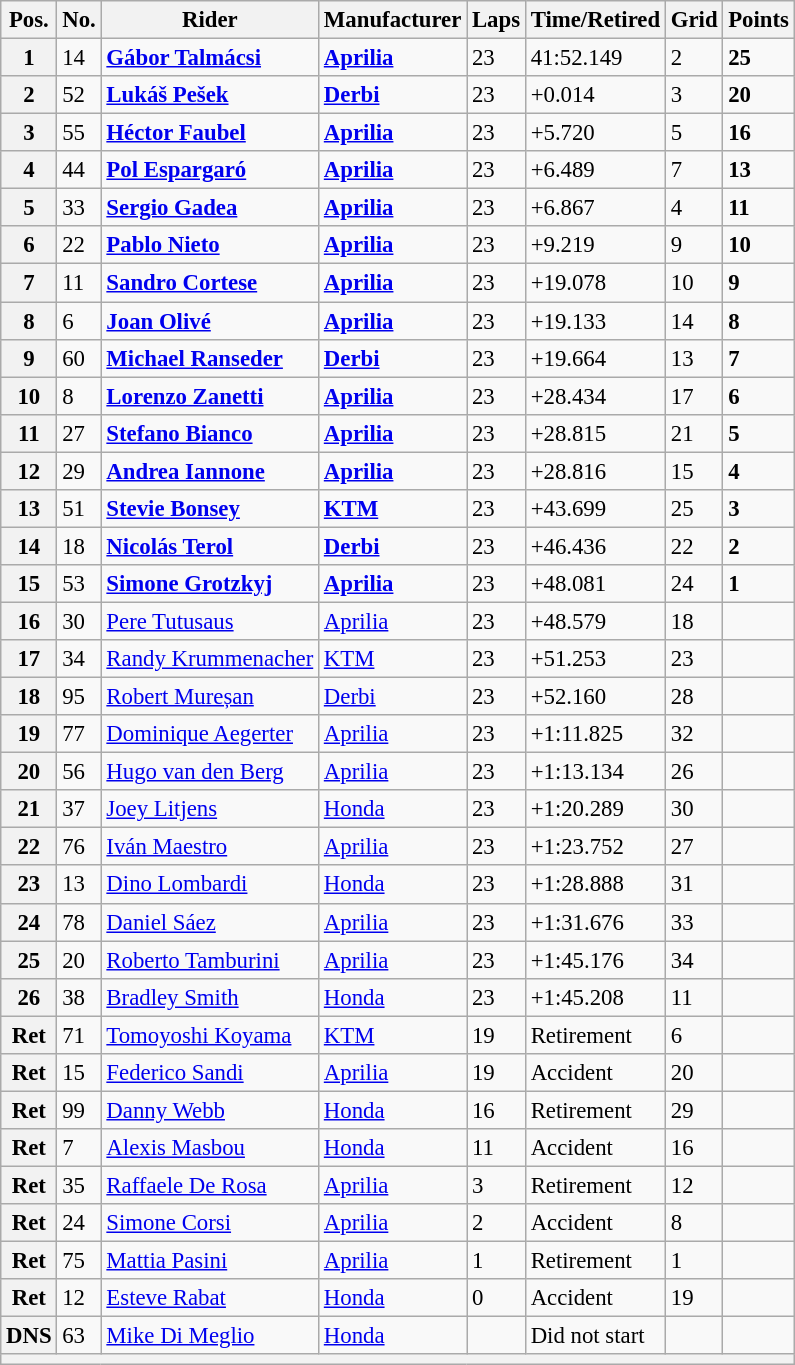<table class="wikitable" style="font-size: 95%;">
<tr>
<th>Pos.</th>
<th>No.</th>
<th>Rider</th>
<th>Manufacturer</th>
<th>Laps</th>
<th>Time/Retired</th>
<th>Grid</th>
<th>Points</th>
</tr>
<tr>
<th>1</th>
<td>14</td>
<td> <strong><a href='#'>Gábor Talmácsi</a></strong></td>
<td><strong><a href='#'>Aprilia</a></strong></td>
<td>23</td>
<td>41:52.149</td>
<td>2</td>
<td><strong>25</strong></td>
</tr>
<tr>
<th>2</th>
<td>52</td>
<td> <strong><a href='#'>Lukáš Pešek</a></strong></td>
<td><strong><a href='#'>Derbi</a></strong></td>
<td>23</td>
<td>+0.014</td>
<td>3</td>
<td><strong>20</strong></td>
</tr>
<tr>
<th>3</th>
<td>55</td>
<td> <strong><a href='#'>Héctor Faubel</a></strong></td>
<td><strong><a href='#'>Aprilia</a></strong></td>
<td>23</td>
<td>+5.720</td>
<td>5</td>
<td><strong>16</strong></td>
</tr>
<tr>
<th>4</th>
<td>44</td>
<td> <strong><a href='#'>Pol Espargaró</a></strong></td>
<td><strong><a href='#'>Aprilia</a></strong></td>
<td>23</td>
<td>+6.489</td>
<td>7</td>
<td><strong>13</strong></td>
</tr>
<tr>
<th>5</th>
<td>33</td>
<td> <strong><a href='#'>Sergio Gadea</a></strong></td>
<td><strong><a href='#'>Aprilia</a></strong></td>
<td>23</td>
<td>+6.867</td>
<td>4</td>
<td><strong>11</strong></td>
</tr>
<tr>
<th>6</th>
<td>22</td>
<td> <strong><a href='#'>Pablo Nieto</a></strong></td>
<td><strong><a href='#'>Aprilia</a></strong></td>
<td>23</td>
<td>+9.219</td>
<td>9</td>
<td><strong>10</strong></td>
</tr>
<tr>
<th>7</th>
<td>11</td>
<td> <strong><a href='#'>Sandro Cortese</a></strong></td>
<td><strong><a href='#'>Aprilia</a></strong></td>
<td>23</td>
<td>+19.078</td>
<td>10</td>
<td><strong>9</strong></td>
</tr>
<tr>
<th>8</th>
<td>6</td>
<td> <strong><a href='#'>Joan Olivé</a></strong></td>
<td><strong><a href='#'>Aprilia</a></strong></td>
<td>23</td>
<td>+19.133</td>
<td>14</td>
<td><strong>8</strong></td>
</tr>
<tr>
<th>9</th>
<td>60</td>
<td> <strong><a href='#'>Michael Ranseder</a></strong></td>
<td><strong><a href='#'>Derbi</a></strong></td>
<td>23</td>
<td>+19.664</td>
<td>13</td>
<td><strong>7</strong></td>
</tr>
<tr>
<th>10</th>
<td>8</td>
<td> <strong><a href='#'>Lorenzo Zanetti</a></strong></td>
<td><strong><a href='#'>Aprilia</a></strong></td>
<td>23</td>
<td>+28.434</td>
<td>17</td>
<td><strong>6</strong></td>
</tr>
<tr>
<th>11</th>
<td>27</td>
<td> <strong><a href='#'>Stefano Bianco</a></strong></td>
<td><strong><a href='#'>Aprilia</a></strong></td>
<td>23</td>
<td>+28.815</td>
<td>21</td>
<td><strong>5</strong></td>
</tr>
<tr>
<th>12</th>
<td>29</td>
<td> <strong><a href='#'>Andrea Iannone</a></strong></td>
<td><strong><a href='#'>Aprilia</a></strong></td>
<td>23</td>
<td>+28.816</td>
<td>15</td>
<td><strong>4</strong></td>
</tr>
<tr>
<th>13</th>
<td>51</td>
<td> <strong><a href='#'>Stevie Bonsey</a></strong></td>
<td><strong><a href='#'>KTM</a></strong></td>
<td>23</td>
<td>+43.699</td>
<td>25</td>
<td><strong>3</strong></td>
</tr>
<tr>
<th>14</th>
<td>18</td>
<td> <strong><a href='#'>Nicolás Terol</a></strong></td>
<td><strong><a href='#'>Derbi</a></strong></td>
<td>23</td>
<td>+46.436</td>
<td>22</td>
<td><strong>2</strong></td>
</tr>
<tr>
<th>15</th>
<td>53</td>
<td> <strong><a href='#'>Simone Grotzkyj</a></strong></td>
<td><strong><a href='#'>Aprilia</a></strong></td>
<td>23</td>
<td>+48.081</td>
<td>24</td>
<td><strong>1</strong></td>
</tr>
<tr>
<th>16</th>
<td>30</td>
<td> <a href='#'>Pere Tutusaus</a></td>
<td><a href='#'>Aprilia</a></td>
<td>23</td>
<td>+48.579</td>
<td>18</td>
<td></td>
</tr>
<tr>
<th>17</th>
<td>34</td>
<td> <a href='#'>Randy Krummenacher</a></td>
<td><a href='#'>KTM</a></td>
<td>23</td>
<td>+51.253</td>
<td>23</td>
<td></td>
</tr>
<tr>
<th>18</th>
<td>95</td>
<td> <a href='#'>Robert Mureșan</a></td>
<td><a href='#'>Derbi</a></td>
<td>23</td>
<td>+52.160</td>
<td>28</td>
<td></td>
</tr>
<tr>
<th>19</th>
<td>77</td>
<td> <a href='#'>Dominique Aegerter</a></td>
<td><a href='#'>Aprilia</a></td>
<td>23</td>
<td>+1:11.825</td>
<td>32</td>
<td></td>
</tr>
<tr>
<th>20</th>
<td>56</td>
<td> <a href='#'>Hugo van den Berg</a></td>
<td><a href='#'>Aprilia</a></td>
<td>23</td>
<td>+1:13.134</td>
<td>26</td>
<td></td>
</tr>
<tr>
<th>21</th>
<td>37</td>
<td> <a href='#'>Joey Litjens</a></td>
<td><a href='#'>Honda</a></td>
<td>23</td>
<td>+1:20.289</td>
<td>30</td>
<td></td>
</tr>
<tr>
<th>22</th>
<td>76</td>
<td> <a href='#'>Iván Maestro</a></td>
<td><a href='#'>Aprilia</a></td>
<td>23</td>
<td>+1:23.752</td>
<td>27</td>
<td></td>
</tr>
<tr>
<th>23</th>
<td>13</td>
<td> <a href='#'>Dino Lombardi</a></td>
<td><a href='#'>Honda</a></td>
<td>23</td>
<td>+1:28.888</td>
<td>31</td>
<td></td>
</tr>
<tr>
<th>24</th>
<td>78</td>
<td> <a href='#'>Daniel Sáez</a></td>
<td><a href='#'>Aprilia</a></td>
<td>23</td>
<td>+1:31.676</td>
<td>33</td>
<td></td>
</tr>
<tr>
<th>25</th>
<td>20</td>
<td> <a href='#'>Roberto Tamburini</a></td>
<td><a href='#'>Aprilia</a></td>
<td>23</td>
<td>+1:45.176</td>
<td>34</td>
<td></td>
</tr>
<tr>
<th>26</th>
<td>38</td>
<td> <a href='#'>Bradley Smith</a></td>
<td><a href='#'>Honda</a></td>
<td>23</td>
<td>+1:45.208</td>
<td>11</td>
<td></td>
</tr>
<tr>
<th>Ret</th>
<td>71</td>
<td> <a href='#'>Tomoyoshi Koyama</a></td>
<td><a href='#'>KTM</a></td>
<td>19</td>
<td>Retirement</td>
<td>6</td>
<td></td>
</tr>
<tr>
<th>Ret</th>
<td>15</td>
<td> <a href='#'>Federico Sandi</a></td>
<td><a href='#'>Aprilia</a></td>
<td>19</td>
<td>Accident</td>
<td>20</td>
<td></td>
</tr>
<tr>
<th>Ret</th>
<td>99</td>
<td> <a href='#'>Danny Webb</a></td>
<td><a href='#'>Honda</a></td>
<td>16</td>
<td>Retirement</td>
<td>29</td>
<td></td>
</tr>
<tr>
<th>Ret</th>
<td>7</td>
<td> <a href='#'>Alexis Masbou</a></td>
<td><a href='#'>Honda</a></td>
<td>11</td>
<td>Accident</td>
<td>16</td>
<td></td>
</tr>
<tr>
<th>Ret</th>
<td>35</td>
<td> <a href='#'>Raffaele De Rosa</a></td>
<td><a href='#'>Aprilia</a></td>
<td>3</td>
<td>Retirement</td>
<td>12</td>
<td></td>
</tr>
<tr>
<th>Ret</th>
<td>24</td>
<td> <a href='#'>Simone Corsi</a></td>
<td><a href='#'>Aprilia</a></td>
<td>2</td>
<td>Accident</td>
<td>8</td>
<td></td>
</tr>
<tr>
<th>Ret</th>
<td>75</td>
<td> <a href='#'>Mattia Pasini</a></td>
<td><a href='#'>Aprilia</a></td>
<td>1</td>
<td>Retirement</td>
<td>1</td>
<td></td>
</tr>
<tr>
<th>Ret</th>
<td>12</td>
<td> <a href='#'>Esteve Rabat</a></td>
<td><a href='#'>Honda</a></td>
<td>0</td>
<td>Accident</td>
<td>19</td>
<td></td>
</tr>
<tr>
<th>DNS</th>
<td>63</td>
<td> <a href='#'>Mike Di Meglio</a></td>
<td><a href='#'>Honda</a></td>
<td></td>
<td>Did not start</td>
<td></td>
<td></td>
</tr>
<tr>
<th colspan=8></th>
</tr>
</table>
